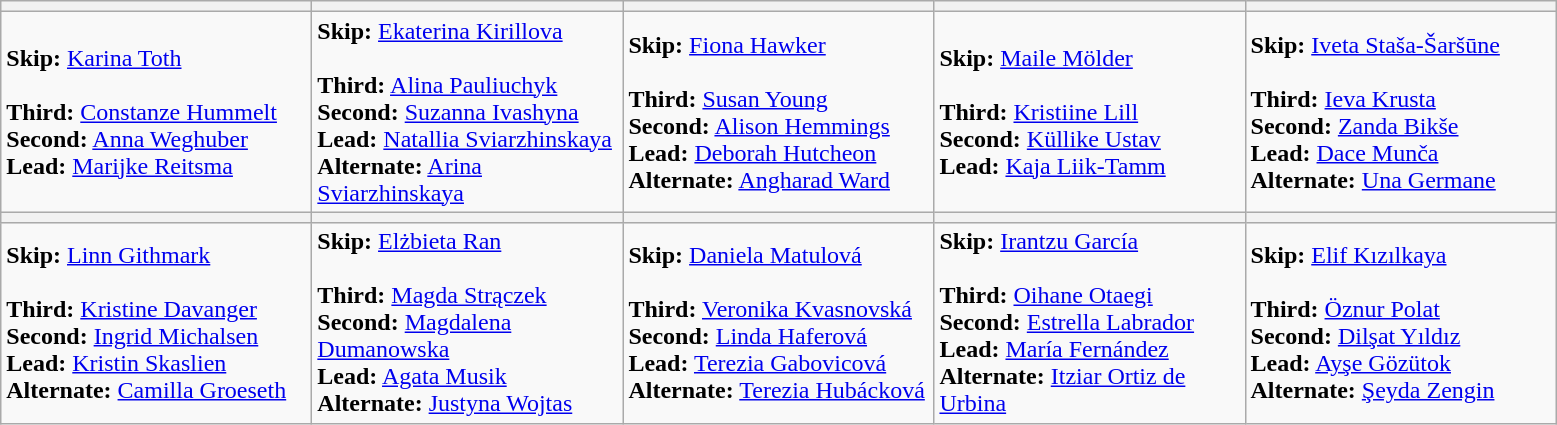<table class="wikitable">
<tr align=center>
<th width=200></th>
<th width=200></th>
<th width=200></th>
<th width=200></th>
<th width=200></th>
</tr>
<tr>
<td><strong>Skip:</strong> <a href='#'>Karina Toth</a><br><br><strong>Third:</strong> <a href='#'>Constanze Hummelt</a><br>
<strong>Second:</strong> <a href='#'>Anna Weghuber</a><br>
<strong>Lead:</strong> <a href='#'>Marijke Reitsma</a></td>
<td><strong>Skip:</strong> <a href='#'>Ekaterina Kirillova</a><br><br><strong>Third:</strong> <a href='#'>Alina Pauliuchyk</a><br>
<strong>Second:</strong> <a href='#'>Suzanna Ivashyna</a><br>
<strong>Lead:</strong> <a href='#'>Natallia Sviarzhinskaya</a><br>
<strong>Alternate:</strong> <a href='#'>Arina Sviarzhinskaya</a></td>
<td><strong>Skip:</strong> <a href='#'>Fiona Hawker</a><br><br><strong>Third:</strong> <a href='#'>Susan Young</a><br>
<strong>Second:</strong> <a href='#'>Alison Hemmings</a><br>
<strong>Lead:</strong> <a href='#'>Deborah Hutcheon</a><br>
<strong>Alternate:</strong> <a href='#'>Angharad Ward</a></td>
<td><strong>Skip:</strong> <a href='#'>Maile Mölder</a><br><br><strong>Third:</strong> <a href='#'>Kristiine Lill</a><br>
<strong>Second:</strong> <a href='#'>Küllike Ustav</a><br>
<strong>Lead:</strong> <a href='#'>Kaja Liik-Tamm</a></td>
<td><strong>Skip:</strong> <a href='#'>Iveta Staša-Šaršūne</a><br><br><strong>Third:</strong> <a href='#'>Ieva Krusta</a><br>
<strong>Second:</strong> <a href='#'>Zanda Bikše</a><br>
<strong>Lead:</strong> <a href='#'>Dace Munča</a><br>
<strong>Alternate:</strong> <a href='#'>Una Germane</a></td>
</tr>
<tr align=center>
<th width=200></th>
<th width=200></th>
<th width=200></th>
<th width=200></th>
<th width=200></th>
</tr>
<tr>
<td><strong>Skip:</strong> <a href='#'>Linn Githmark</a><br><br><strong>Third:</strong> <a href='#'>Kristine Davanger</a><br>
<strong>Second:</strong> <a href='#'>Ingrid Michalsen</a><br>
<strong>Lead:</strong> <a href='#'>Kristin Skaslien</a><br>
<strong>Alternate:</strong> <a href='#'>Camilla Groeseth</a></td>
<td><strong>Skip:</strong> <a href='#'>Elżbieta Ran</a><br><br><strong>Third:</strong> <a href='#'>Magda Strączek</a><br>
<strong>Second:</strong> <a href='#'>Magdalena Dumanowska</a><br>
<strong>Lead:</strong> <a href='#'>Agata Musik</a><br>
<strong>Alternate:</strong> <a href='#'>Justyna Wojtas</a></td>
<td><strong>Skip:</strong> <a href='#'>Daniela Matulová</a><br><br><strong>Third:</strong> <a href='#'>Veronika Kvasnovská</a><br>
<strong>Second:</strong> <a href='#'>Linda Haferová</a><br>
<strong>Lead:</strong> <a href='#'>Terezia Gabovicová</a><br>
<strong>Alternate:</strong> <a href='#'>Terezia Hubácková</a></td>
<td><strong>Skip:</strong> <a href='#'>Irantzu García</a><br><br><strong>Third:</strong> <a href='#'>Oihane Otaegi</a><br>
<strong>Second:</strong> <a href='#'>Estrella Labrador</a><br>
<strong>Lead:</strong> <a href='#'>María Fernández</a><br>
<strong>Alternate:</strong> <a href='#'>Itziar Ortiz de Urbina</a></td>
<td><strong>Skip:</strong> <a href='#'>Elif Kızılkaya</a><br><br><strong>Third:</strong> <a href='#'>Öznur Polat</a><br>
<strong>Second:</strong> <a href='#'>Dilşat Yıldız</a><br>
<strong>Lead:</strong> <a href='#'>Ayşe Gözütok</a><br>
<strong>Alternate:</strong> <a href='#'>Şeyda Zengin</a></td>
</tr>
</table>
